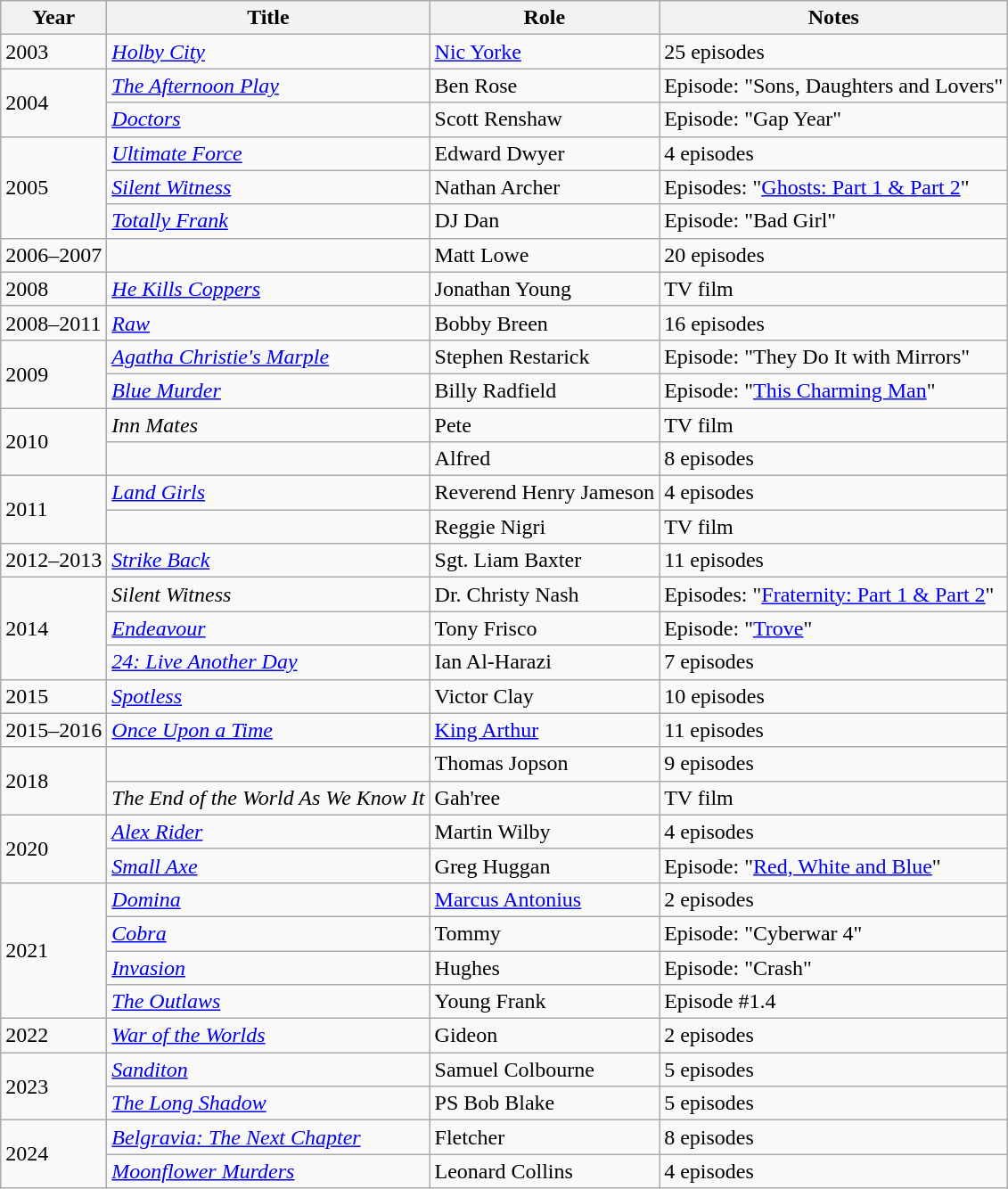<table class="wikitable sortable">
<tr>
<th>Year</th>
<th>Title</th>
<th>Role</th>
<th class="unsortable">Notes</th>
</tr>
<tr>
<td>2003</td>
<td><em><a href='#'>Holby City</a></em></td>
<td><a href='#'>Nic Yorke</a></td>
<td>25 episodes</td>
</tr>
<tr>
<td rowspan="2">2004</td>
<td><em><a href='#'>The Afternoon Play</a></em></td>
<td>Ben Rose</td>
<td>Episode: "Sons, Daughters and Lovers"</td>
</tr>
<tr>
<td><em><a href='#'>Doctors</a></em></td>
<td>Scott Renshaw</td>
<td>Episode: "Gap Year"</td>
</tr>
<tr>
<td rowspan="3">2005</td>
<td><em><a href='#'>Ultimate Force</a></em></td>
<td>Edward Dwyer</td>
<td>4 episodes</td>
</tr>
<tr>
<td><em><a href='#'>Silent Witness</a></em></td>
<td>Nathan Archer</td>
<td>Episodes: "<a href='#'>Ghosts: Part 1 & Part 2</a>"</td>
</tr>
<tr>
<td><em><a href='#'>Totally Frank</a></em></td>
<td>DJ Dan</td>
<td>Episode: "Bad Girl"</td>
</tr>
<tr>
<td>2006–2007</td>
<td><em></em></td>
<td>Matt Lowe</td>
<td>20 episodes</td>
</tr>
<tr>
<td>2008</td>
<td><em><a href='#'>He Kills Coppers</a></em></td>
<td>Jonathan Young</td>
<td>TV film</td>
</tr>
<tr>
<td>2008–2011</td>
<td><em><a href='#'>Raw</a></em></td>
<td>Bobby Breen</td>
<td>16 episodes</td>
</tr>
<tr>
<td rowspan="2">2009</td>
<td><em><a href='#'>Agatha Christie's Marple</a></em></td>
<td>Stephen Restarick</td>
<td>Episode: "They Do It with Mirrors"</td>
</tr>
<tr>
<td><em><a href='#'>Blue Murder</a></em></td>
<td>Billy Radfield</td>
<td>Episode: "<a href='#'>This Charming Man</a>"</td>
</tr>
<tr>
<td rowspan="2">2010</td>
<td><em>Inn Mates</em></td>
<td>Pete</td>
<td>TV film</td>
</tr>
<tr>
<td><em></em></td>
<td>Alfred</td>
<td>8 episodes</td>
</tr>
<tr>
<td rowspan="2">2011</td>
<td><em><a href='#'>Land Girls</a></em></td>
<td>Reverend Henry Jameson</td>
<td>4 episodes</td>
</tr>
<tr>
<td><em></em></td>
<td>Reggie Nigri</td>
<td>TV film</td>
</tr>
<tr>
<td>2012–2013</td>
<td><em><a href='#'>Strike Back</a></em></td>
<td>Sgt. Liam Baxter</td>
<td>11 episodes</td>
</tr>
<tr>
<td rowspan="3">2014</td>
<td><em>Silent Witness</em></td>
<td>Dr. Christy Nash</td>
<td>Episodes: "<a href='#'>Fraternity: Part 1 & Part 2</a>"</td>
</tr>
<tr>
<td><em><a href='#'>Endeavour</a></em></td>
<td>Tony Frisco</td>
<td>Episode: "<a href='#'>Trove</a>"</td>
</tr>
<tr>
<td><em><a href='#'>24: Live Another Day</a></em></td>
<td>Ian Al-Harazi</td>
<td>7 episodes</td>
</tr>
<tr>
<td>2015</td>
<td><em><a href='#'>Spotless</a></em></td>
<td>Victor Clay</td>
<td>10 episodes</td>
</tr>
<tr>
<td>2015–2016</td>
<td><em><a href='#'>Once Upon a Time</a></em></td>
<td><a href='#'>King Arthur</a></td>
<td>11 episodes</td>
</tr>
<tr>
<td rowspan="2">2018</td>
<td><em></em></td>
<td>Thomas Jopson</td>
<td>9 episodes</td>
</tr>
<tr>
<td><em>The End of the World As We Know It</em></td>
<td>Gah'ree</td>
<td>TV film</td>
</tr>
<tr>
<td rowspan="2">2020</td>
<td><em><a href='#'>Alex Rider</a></em></td>
<td>Martin Wilby</td>
<td>4 episodes</td>
</tr>
<tr>
<td><em><a href='#'>Small Axe</a></em></td>
<td>Greg Huggan</td>
<td>Episode: "<a href='#'>Red, White and Blue</a>"</td>
</tr>
<tr>
<td rowspan="4">2021</td>
<td><em><a href='#'>Domina</a></em></td>
<td><a href='#'>Marcus Antonius</a></td>
<td>2 episodes</td>
</tr>
<tr>
<td><em><a href='#'>Cobra</a></em></td>
<td>Tommy</td>
<td>Episode: "Cyberwar 4"</td>
</tr>
<tr>
<td><em><a href='#'>Invasion</a></em></td>
<td>Hughes</td>
<td>Episode: "Crash"</td>
</tr>
<tr>
<td><em><a href='#'>The Outlaws</a></em></td>
<td>Young Frank</td>
<td>Episode #1.4</td>
</tr>
<tr>
<td>2022</td>
<td><em><a href='#'>War of the Worlds</a></em></td>
<td>Gideon</td>
<td>2 episodes</td>
</tr>
<tr>
<td rowspan="2">2023</td>
<td><em><a href='#'>Sanditon</a></em></td>
<td>Samuel Colbourne</td>
<td>5 episodes</td>
</tr>
<tr>
<td><em><a href='#'>The Long Shadow</a></em></td>
<td>PS Bob Blake</td>
<td>5 episodes</td>
</tr>
<tr>
<td rowspan="2">2024</td>
<td><em><a href='#'>Belgravia: The Next Chapter</a></em></td>
<td>Fletcher</td>
<td>8 episodes</td>
</tr>
<tr>
<td><em><a href='#'>Moonflower Murders</a></em></td>
<td>Leonard Collins</td>
<td>4 episodes</td>
</tr>
</table>
